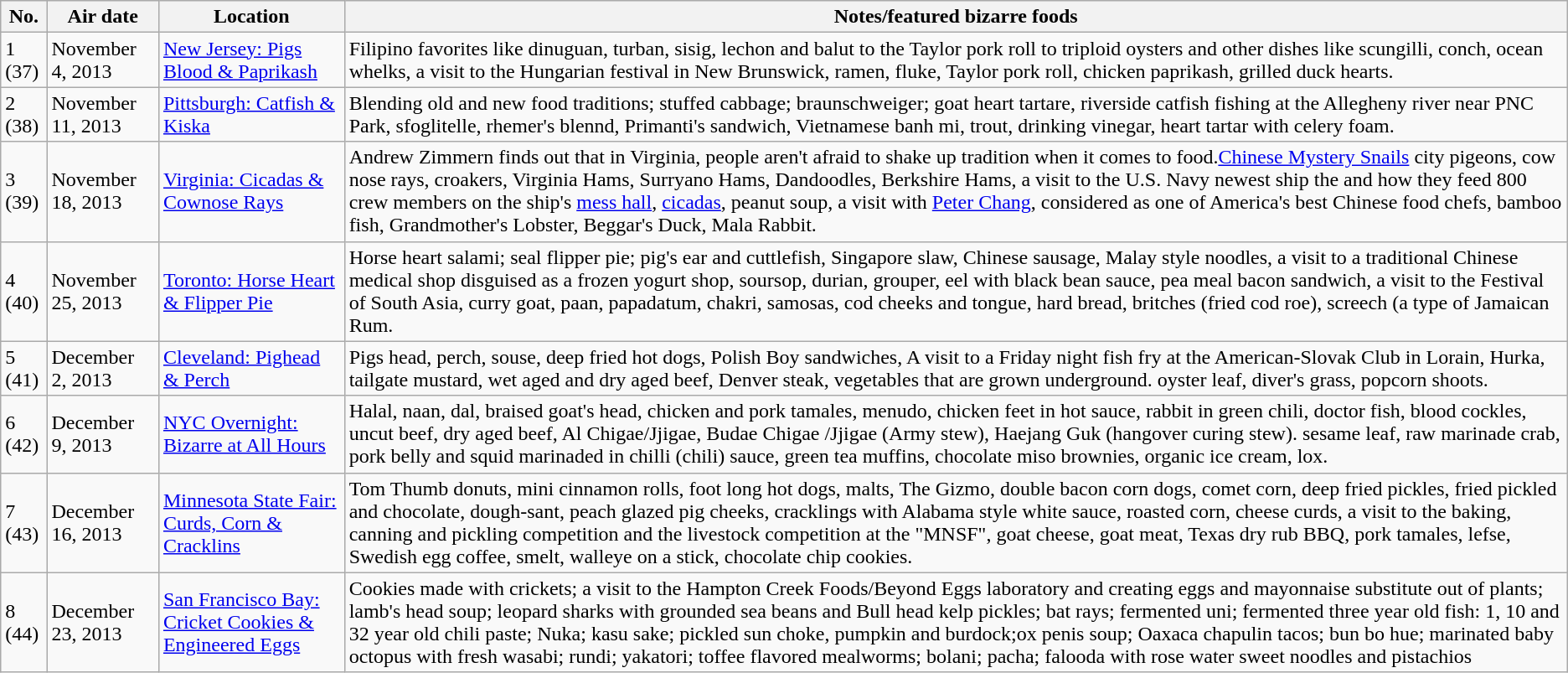<table class="wikitable">
<tr style="background:#EFEFEF">
<th>No.</th>
<th>Air date</th>
<th>Location</th>
<th>Notes/featured bizarre foods</th>
</tr>
<tr>
<td>1 (37)</td>
<td>November 4, 2013</td>
<td><a href='#'>New Jersey: Pigs Blood & Paprikash</a></td>
<td>Filipino favorites like dinuguan, turban, sisig, lechon and balut to the Taylor pork roll to triploid oysters and other dishes like scungilli, conch, ocean whelks, a visit to the Hungarian festival in New Brunswick, ramen, fluke, Taylor pork roll, chicken paprikash, grilled duck hearts.</td>
</tr>
<tr>
<td>2 (38)</td>
<td>November 11, 2013</td>
<td><a href='#'>Pittsburgh: Catfish & Kiska</a></td>
<td>Blending old and new food traditions; stuffed cabbage; braunschweiger; goat heart tartare, riverside catfish fishing at the Allegheny river near PNC Park, sfoglitelle, rhemer's blennd, Primanti's sandwich, Vietnamese banh mi, trout, drinking vinegar, heart tartar with celery foam.</td>
</tr>
<tr>
<td>3 (39)</td>
<td>November 18, 2013</td>
<td><a href='#'>Virginia: Cicadas & Cownose Rays</a></td>
<td>Andrew Zimmern finds out that in Virginia, people aren't afraid to shake up tradition when it comes to food.<a href='#'>Chinese Mystery Snails</a> city pigeons, cow nose rays, croakers, Virginia Hams, Surryano Hams, Dandoodles, Berkshire Hams, a visit to the U.S. Navy newest ship the  and how they feed 800 crew members on the ship's <a href='#'>mess hall</a>, <a href='#'>cicadas</a>, peanut soup, a visit with <a href='#'>Peter Chang</a>, considered as one of America's best Chinese food chefs, bamboo fish, Grandmother's Lobster, Beggar's Duck, Mala Rabbit.</td>
</tr>
<tr>
<td>4 (40)</td>
<td>November 25, 2013</td>
<td><a href='#'>Toronto: Horse Heart & Flipper Pie</a></td>
<td>Horse heart salami; seal flipper pie; pig's ear and cuttlefish, Singapore slaw, Chinese sausage, Malay style noodles, a visit to a traditional Chinese medical shop disguised as a frozen yogurt shop, soursop, durian, grouper, eel with black bean sauce, pea meal bacon sandwich, a visit to the Festival of South Asia, curry goat, paan, papadatum, chakri, samosas, cod cheeks and tongue, hard bread, britches (fried cod roe), screech (a type of Jamaican Rum.</td>
</tr>
<tr>
<td>5 (41)</td>
<td>December 2, 2013</td>
<td><a href='#'>Cleveland: Pighead & Perch</a></td>
<td>Pigs head, perch, souse, deep fried hot dogs, Polish Boy sandwiches, A visit to a Friday night fish fry at the American-Slovak Club in Lorain, Hurka, tailgate mustard, wet aged and dry aged beef, Denver steak, vegetables that are grown underground. oyster leaf, diver's grass, popcorn shoots.</td>
</tr>
<tr>
<td>6 (42)</td>
<td>December 9, 2013</td>
<td><a href='#'>NYC Overnight: Bizarre at All Hours</a></td>
<td>Halal, naan, dal, braised goat's head, chicken and pork tamales, menudo, chicken feet in hot sauce, rabbit in green chili, doctor fish, blood cockles, uncut beef, dry aged beef, Al Chigae/Jjigae, Budae Chigae /Jjigae (Army stew), Haejang Guk (hangover curing stew). sesame leaf, raw marinade crab, pork belly and squid marinaded in chilli (chili) sauce, green tea muffins, chocolate miso brownies, organic ice cream, lox.</td>
</tr>
<tr>
<td>7 (43)</td>
<td>December 16, 2013</td>
<td><a href='#'>Minnesota State Fair: Curds, Corn & Cracklins</a></td>
<td>Tom Thumb donuts, mini cinnamon rolls, foot long hot dogs, malts, The Gizmo, double bacon corn dogs, comet corn, deep fried pickles, fried pickled and chocolate, dough-sant, peach glazed pig cheeks, cracklings with Alabama style white sauce, roasted corn, cheese curds, a visit to the baking, canning and pickling competition and the livestock competition at the "MNSF", goat cheese, goat meat, Texas dry rub BBQ, pork tamales, lefse, Swedish egg coffee, smelt, walleye on a stick, chocolate chip cookies.</td>
</tr>
<tr>
<td>8 (44)</td>
<td>December 23, 2013</td>
<td><a href='#'>San Francisco Bay: Cricket Cookies & Engineered Eggs</a></td>
<td>Cookies made with crickets; a visit to the Hampton Creek Foods/Beyond Eggs laboratory and creating eggs and mayonnaise substitute out of plants; lamb's head soup; leopard sharks with grounded sea beans and Bull head kelp pickles; bat rays; fermented uni; fermented three year old fish: 1, 10 and 32 year old chili paste; Nuka; kasu sake; pickled sun choke, pumpkin and burdock;ox penis soup; Oaxaca chapulin tacos; bun bo hue; marinated baby octopus with fresh wasabi; rundi; yakatori; toffee flavored mealworms; bolani; pacha; falooda with rose water sweet noodles and pistachios</td>
</tr>
</table>
